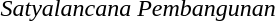<table>
<tr>
<td></td>
<td><em>Satyalancana Pembangunan</em></td>
</tr>
</table>
